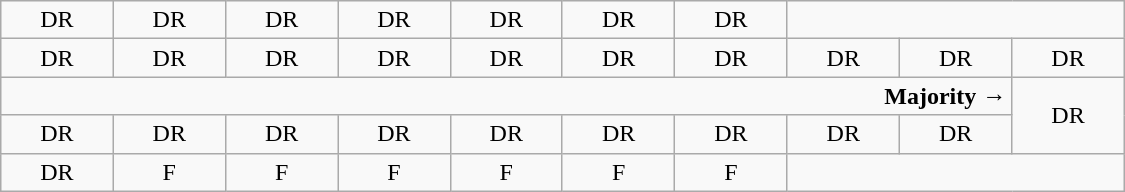<table class="wikitable" style="text-align:center" width=750px>
<tr>
<td>DR</td>
<td>DR</td>
<td>DR</td>
<td>DR</td>
<td>DR</td>
<td>DR</td>
<td>DR</td>
</tr>
<tr>
<td width=50px >DR</td>
<td width=50px >DR</td>
<td width=50px >DR</td>
<td width=50px >DR</td>
<td width=50px >DR</td>
<td width=50px >DR</td>
<td width=50px >DR</td>
<td width=50px >DR</td>
<td width=50px >DR</td>
<td width=50px >DR</td>
</tr>
<tr>
<td colspan=9 style="text-align:right"><strong>Majority →</strong></td>
<td rowspan=2 >DR</td>
</tr>
<tr>
<td>DR<br></td>
<td>DR<br></td>
<td>DR<br></td>
<td>DR<br></td>
<td>DR<br></td>
<td>DR<br></td>
<td>DR<br></td>
<td>DR<br></td>
<td>DR<br></td>
</tr>
<tr>
<td>DR<br></td>
<td>F<br></td>
<td>F</td>
<td>F</td>
<td>F</td>
<td>F</td>
<td>F</td>
</tr>
</table>
